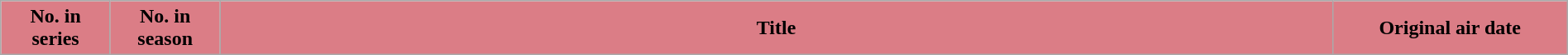<table class="wikitable plainrowheaders" style="width:100%; margin:auto; background:#fff;">
<tr>
<th scope="col" style="background:#DB7D86; color:#000; width:7%;">No. in<br>series</th>
<th scope="col" style="background:#DB7D86; color:#000; width:7%;">No. in<br>season</th>
<th scope="col" style="background:#DB7D86; color:#000;">Title</th>
<th scope="col" style="background:#DB7D86; color:#000; width:15%;">Original air date<br>











</th>
</tr>
</table>
